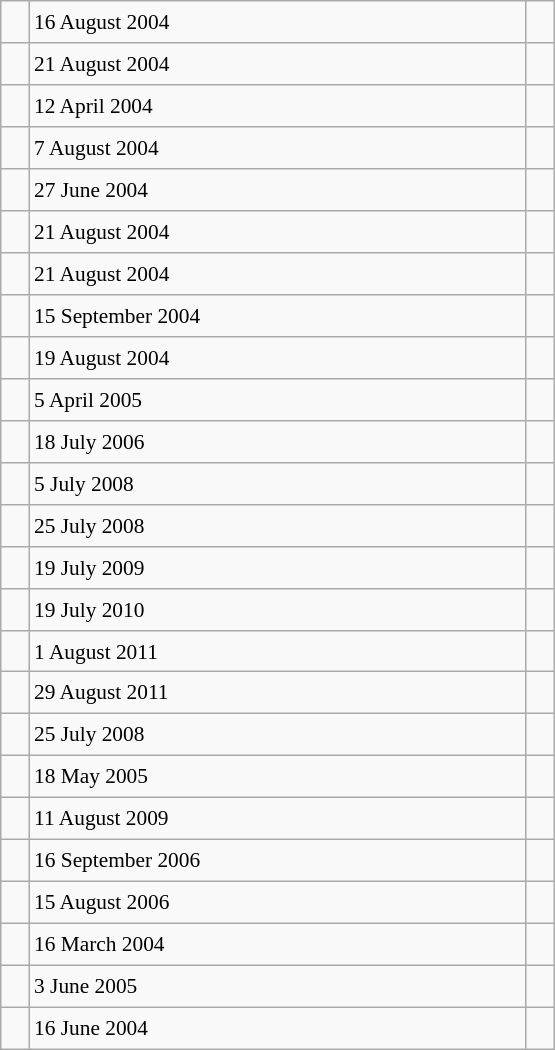<table class="wikitable" style="font-size: 89%; float: left; width: 26em; margin-right: 1em; height: 700px">
<tr>
<td></td>
<td>16 August 2004</td>
<td></td>
</tr>
<tr>
<td></td>
<td>21 August 2004</td>
<td></td>
</tr>
<tr>
<td></td>
<td>12 April 2004</td>
<td></td>
</tr>
<tr>
<td></td>
<td>7 August 2004</td>
<td></td>
</tr>
<tr>
<td></td>
<td>27 June 2004</td>
<td></td>
</tr>
<tr>
<td></td>
<td>21 August 2004</td>
<td></td>
</tr>
<tr>
<td></td>
<td>21 August 2004</td>
<td></td>
</tr>
<tr>
<td></td>
<td>15 September 2004</td>
<td></td>
</tr>
<tr>
<td></td>
<td>19 August 2004</td>
<td></td>
</tr>
<tr>
<td></td>
<td>5 April 2005</td>
<td></td>
</tr>
<tr>
<td></td>
<td>18 July 2006</td>
<td></td>
</tr>
<tr>
<td></td>
<td>5 July 2008</td>
<td></td>
</tr>
<tr>
<td></td>
<td>25 July 2008</td>
<td></td>
</tr>
<tr>
<td></td>
<td>19 July 2009</td>
<td></td>
</tr>
<tr>
<td></td>
<td>19 July 2010</td>
<td></td>
</tr>
<tr>
<td></td>
<td>1 August 2011</td>
<td></td>
</tr>
<tr>
<td></td>
<td>29 August 2011</td>
<td></td>
</tr>
<tr>
<td></td>
<td>25 July 2008</td>
<td></td>
</tr>
<tr>
<td></td>
<td>18 May 2005</td>
<td></td>
</tr>
<tr>
<td></td>
<td>11 August 2009</td>
<td></td>
</tr>
<tr>
<td></td>
<td>16 September 2006</td>
<td></td>
</tr>
<tr>
<td></td>
<td>15 August 2006</td>
<td></td>
</tr>
<tr>
<td></td>
<td>16 March 2004</td>
<td></td>
</tr>
<tr>
<td></td>
<td>3 June 2005</td>
<td></td>
</tr>
<tr>
<td></td>
<td>16 June 2004</td>
<td></td>
</tr>
</table>
